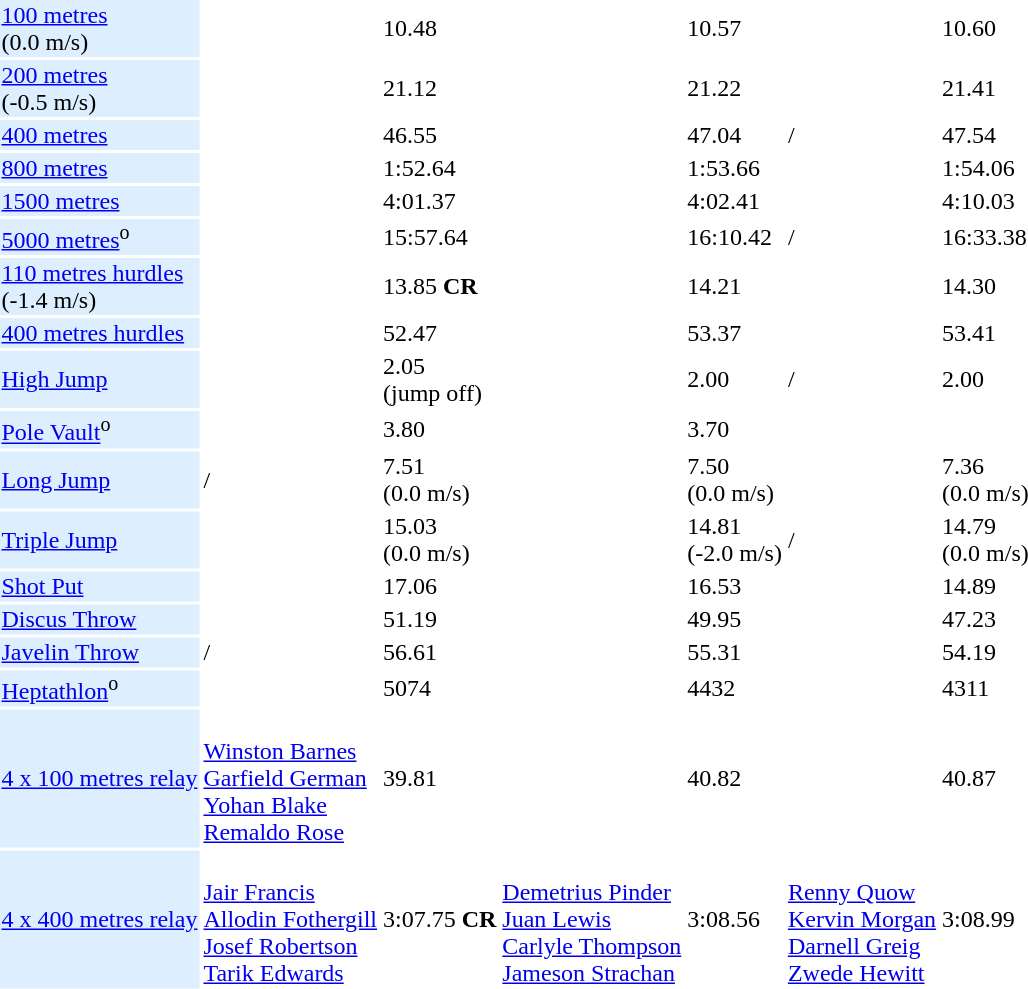<table>
<tr>
<td bgcolor = DDEEFF><a href='#'>100 metres</a> <br> (0.0 m/s)</td>
<td></td>
<td>10.48</td>
<td></td>
<td>10.57</td>
<td></td>
<td>10.60</td>
</tr>
<tr>
<td bgcolor = DDEEFF><a href='#'>200 metres</a> <br> (-0.5 m/s)</td>
<td></td>
<td>21.12</td>
<td></td>
<td>21.22</td>
<td></td>
<td>21.41</td>
</tr>
<tr>
<td bgcolor = DDEEFF><a href='#'>400 metres</a></td>
<td></td>
<td>46.55</td>
<td></td>
<td>47.04</td>
<td>/</td>
<td>47.54</td>
</tr>
<tr>
<td bgcolor = DDEEFF><a href='#'>800 metres</a></td>
<td></td>
<td>1:52.64</td>
<td></td>
<td>1:53.66</td>
<td></td>
<td>1:54.06</td>
</tr>
<tr>
<td bgcolor = DDEEFF><a href='#'>1500 metres</a></td>
<td></td>
<td>4:01.37</td>
<td></td>
<td>4:02.41</td>
<td></td>
<td>4:10.03</td>
</tr>
<tr>
<td bgcolor = DDEEFF><a href='#'>5000 metres</a><sup>o</sup></td>
<td></td>
<td>15:57.64</td>
<td></td>
<td>16:10.42</td>
<td>/</td>
<td>16:33.38</td>
</tr>
<tr>
<td bgcolor = DDEEFF><a href='#'>110 metres hurdles</a> <br> (-1.4 m/s)</td>
<td></td>
<td>13.85 <strong>CR</strong></td>
<td></td>
<td>14.21</td>
<td></td>
<td>14.30</td>
</tr>
<tr>
<td bgcolor = DDEEFF><a href='#'>400 metres hurdles</a></td>
<td></td>
<td>52.47</td>
<td></td>
<td>53.37</td>
<td></td>
<td>53.41</td>
</tr>
<tr>
<td bgcolor = DDEEFF><a href='#'>High Jump</a></td>
<td></td>
<td>2.05 <br> (jump off)</td>
<td></td>
<td>2.00</td>
<td>/</td>
<td>2.00</td>
</tr>
<tr>
<td bgcolor = DDEEFF><a href='#'>Pole Vault</a><sup>o</sup></td>
<td></td>
<td>3.80</td>
<td></td>
<td>3.70</td>
<td></td>
<td></td>
</tr>
<tr>
<td bgcolor = DDEEFF><a href='#'>Long Jump</a></td>
<td>/</td>
<td>7.51 <br> (0.0 m/s)</td>
<td></td>
<td>7.50 <br> (0.0 m/s)</td>
<td></td>
<td>7.36 <br> (0.0 m/s)</td>
</tr>
<tr>
<td bgcolor = DDEEFF><a href='#'>Triple Jump</a></td>
<td></td>
<td>15.03 <br> (0.0 m/s)</td>
<td></td>
<td>14.81 <br> (-2.0 m/s)</td>
<td>/</td>
<td>14.79 <br> (0.0 m/s)</td>
</tr>
<tr>
<td bgcolor = DDEEFF><a href='#'>Shot Put</a></td>
<td></td>
<td>17.06</td>
<td></td>
<td>16.53</td>
<td></td>
<td>14.89</td>
</tr>
<tr>
<td bgcolor = DDEEFF><a href='#'>Discus Throw</a></td>
<td></td>
<td>51.19</td>
<td></td>
<td>49.95</td>
<td></td>
<td>47.23</td>
</tr>
<tr>
<td bgcolor = DDEEFF><a href='#'>Javelin Throw</a></td>
<td>/</td>
<td>56.61</td>
<td></td>
<td>55.31</td>
<td></td>
<td>54.19</td>
</tr>
<tr>
<td bgcolor = DDEEFF><a href='#'>Heptathlon</a><sup>o</sup></td>
<td></td>
<td>5074</td>
<td></td>
<td>4432</td>
<td></td>
<td>4311</td>
</tr>
<tr>
<td bgcolor = DDEEFF><a href='#'>4 x 100 metres relay</a></td>
<td> <br> <a href='#'>Winston Barnes</a> <br> <a href='#'>Garfield German</a> <br> <a href='#'>Yohan Blake</a> <br> <a href='#'>Remaldo Rose</a></td>
<td>39.81</td>
<td></td>
<td>40.82</td>
<td></td>
<td>40.87</td>
</tr>
<tr>
<td bgcolor = DDEEFF><a href='#'>4 x 400 metres relay</a></td>
<td> <br> <a href='#'>Jair Francis</a> <br> <a href='#'>Allodin Fothergill</a> <br> <a href='#'>Josef Robertson</a> <br> <a href='#'>Tarik Edwards</a></td>
<td>3:07.75 <strong>CR</strong></td>
<td> <br> <a href='#'>Demetrius Pinder</a> <br> <a href='#'>Juan Lewis</a> <br> <a href='#'>Carlyle Thompson</a> <br> <a href='#'>Jameson Strachan</a></td>
<td>3:08.56</td>
<td> <br> <a href='#'>Renny Quow</a> <br> <a href='#'>Kervin Morgan</a> <br> <a href='#'>Darnell Greig</a> <br> <a href='#'>Zwede Hewitt</a></td>
<td>3:08.99</td>
</tr>
</table>
